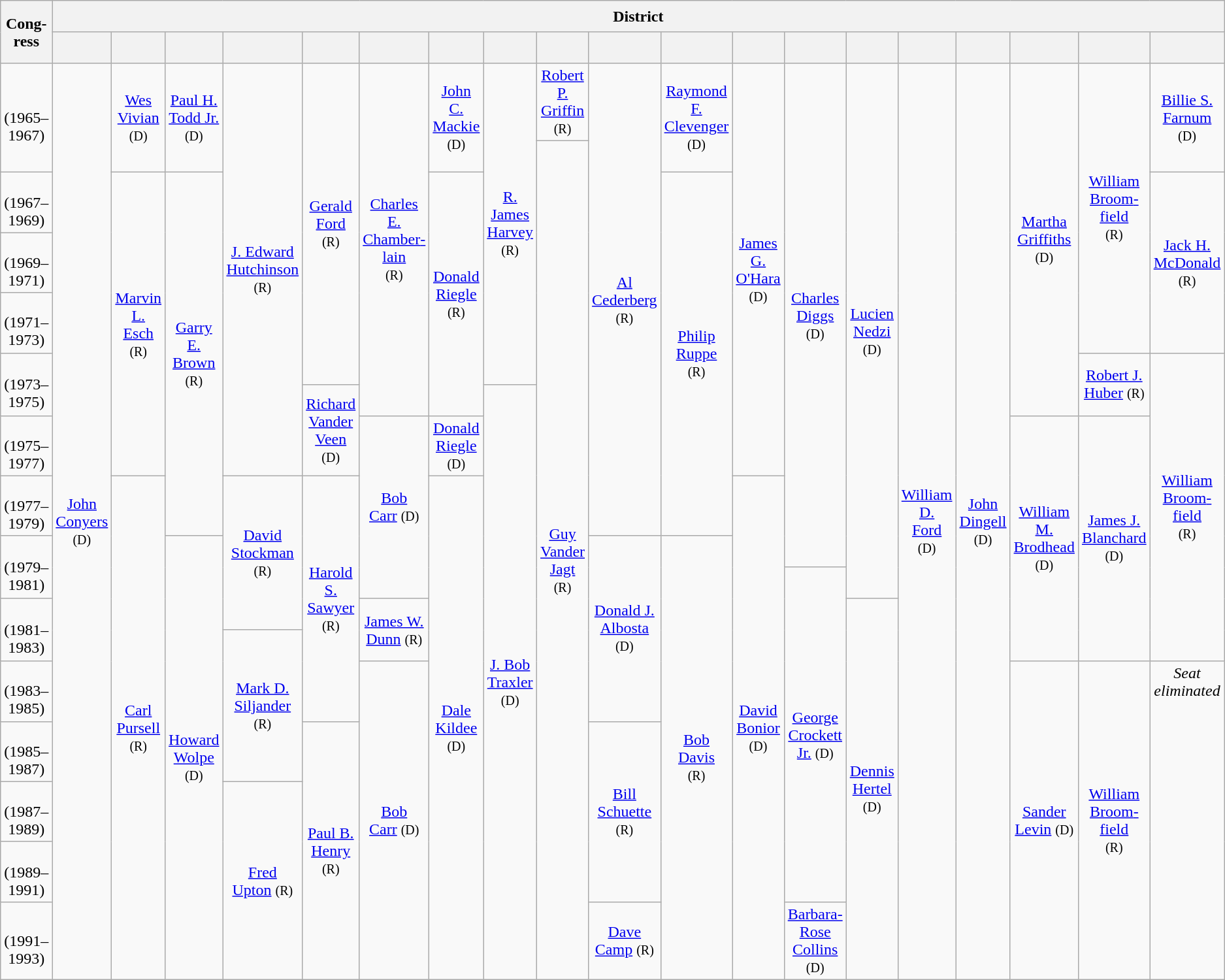<table class=wikitable style="text-align:center">
<tr style="height:2em">
<th rowspan=2>Cong­ress</th>
<th colspan=19>District</th>
</tr>
<tr style="height:2em" valign=bottom>
<th></th>
<th></th>
<th></th>
<th></th>
<th></th>
<th></th>
<th></th>
<th></th>
<th></th>
<th></th>
<th></th>
<th></th>
<th></th>
<th></th>
<th></th>
<th></th>
<th></th>
<th></th>
<th></th>
</tr>
<tr style="height:2em">
<td rowspan=2><strong></strong><br>(1965–1967)</td>
<td rowspan=18 ><a href='#'>John<br>Conyers</a><br><small>(D)</small></td>
<td rowspan=2 ><a href='#'>Wes<br>Vivian</a> <small>(D)</small></td>
<td rowspan=2 ><a href='#'>Paul H.<br>Todd Jr.</a> <small>(D)</small></td>
<td rowspan="8" ><a href='#'>J. Edward<br>Hutchinson</a><br><small>(R)</small></td>
<td rowspan="6" ><a href='#'>Gerald<br>Ford</a> <small>(R)</small></td>
<td rowspan="7" ><a href='#'>Charles E.<br>Chamber­lain</a><br><small>(R)</small></td>
<td rowspan=2 ><a href='#'>John C.<br>Mackie</a> <small>(D)</small></td>
<td rowspan="6" ><a href='#'>R. James<br>Harvey</a><br><small>(R)</small></td>
<td><a href='#'>Robert P.<br>Griffin</a> <small>(R)</small></td>
<td rowspan="9" ><a href='#'>Al<br>Cederberg</a><br><small>(R)</small></td>
<td rowspan=2 ><a href='#'>Raymond F.<br>Clevenger</a> <small>(D)</small></td>
<td rowspan=8 ><a href='#'>James<br>G.<br>O'Hara</a><br><small>(D)</small></td>
<td rowspan="10" ><a href='#'>Charles<br>Diggs</a><br><small>(D)</small></td>
<td rowspan=11 ><a href='#'>Lucien<br>Nedzi</a><br><small>(D)</small></td>
<td rowspan=18 ><a href='#'>William<br>D.<br>Ford</a><br><small>(D)</small></td>
<td rowspan="18" ><a href='#'>John<br>Dingell</a><br><small>(D)</small></td>
<td rowspan="7" ><a href='#'>Martha<br>Griffiths</a><br><small>(D)</small></td>
<td rowspan="5" ><a href='#'>William<br>Broom­field</a><br><small>(R)</small></td>
<td rowspan=2 ><a href='#'>Billie S.<br>Farnum</a> <small>(D)</small></td>
</tr>
<tr style="height:2em">
<td rowspan=17 ><a href='#'>Guy<br>Vander<br>Jagt</a> <small>(R)</small></td>
</tr>
<tr style="height:2em">
<td><strong></strong><br>(1967–1969)</td>
<td rowspan=6 ><a href='#'>Marvin L.<br>Esch</a> <small>(R)</small></td>
<td rowspan=7 ><a href='#'>Garry E.<br>Brown</a><br><small>(R)</small></td>
<td rowspan=5 ><a href='#'>Donald<br>Riegle</a> <small>(R)</small></td>
<td rowspan=7 ><a href='#'>Philip<br>Ruppe</a><br><small>(R)</small></td>
<td rowspan=3 ><a href='#'>Jack H.<br>McDonald</a><br><small>(R)</small></td>
</tr>
<tr style="height:2em">
<td><strong></strong><br>(1969–1971)</td>
</tr>
<tr style="height:2em">
<td><strong></strong><br>(1971–1973)</td>
</tr>
<tr style="height:2em">
<td rowspan=2><strong></strong><br>(1973–1975)</td>
<td rowspan=2 ><a href='#'>Robert J.<br>Huber</a> <small>(R)</small></td>
<td rowspan=8 ><a href='#'>William<br>Broom­field</a><br><small>(R)</small></td>
</tr>
<tr style="height:2em">
<td rowspan=2 ><a href='#'>Richard<br>Vander<br>Veen</a> <small>(D)</small></td>
<td rowspan=12 ><a href='#'>J. Bob<br>Traxler</a><br><small>(D)</small></td>
</tr>
<tr style="height:2em">
<td><strong></strong><br>(1975–1977)</td>
<td rowspan=4 ><a href='#'>Bob<br>Carr</a> <small>(D)</small></td>
<td><a href='#'>Donald<br>Riegle</a> <small>(D)</small></td>
<td rowspan=6 ><a href='#'>William<br>M.<br>Brodhead</a><br><small>(D)</small></td>
<td rowspan=6 ><a href='#'>James J.<br>Blanchard</a><br><small>(D)</small></td>
</tr>
<tr style="height:2em">
<td><strong></strong><br>(1977–1979)</td>
<td rowspan=10 ><a href='#'>Carl<br>Pursell</a><br><small>(R)</small></td>
<td rowspan=4 ><a href='#'>David<br>Stockman</a><br><small>(R)</small></td>
<td rowspan=6 ><a href='#'>Harold S.<br>Sawyer</a><br><small>(R)</small></td>
<td rowspan=10 ><a href='#'>Dale<br>Kildee</a><br><small>(D)</small></td>
<td rowspan=10 ><a href='#'>David<br>Bonior</a><br><small>(D)</small></td>
</tr>
<tr style="height:2em">
<td rowspan=2><strong></strong><br>(1979–1981)</td>
<td rowspan=9 ><a href='#'>Howard<br>Wolpe</a> <small>(D)</small></td>
<td rowspan=5 ><a href='#'>Donald J.<br>Albosta</a> <small>(D)</small></td>
<td rowspan=9 ><a href='#'>Bob<br>Davis</a><br><small>(R)</small></td>
</tr>
<tr style="height:2em">
<td rowspan=7 ><a href='#'>George<br>Crockett<br>Jr.</a> <small>(D)</small></td>
</tr>
<tr style="height:2em">
<td rowspan=2><strong></strong><br>(1981–1983)</td>
<td rowspan=2 ><a href='#'>James W.<br>Dunn</a> <small>(R)</small></td>
<td rowspan=7 ><a href='#'>Dennis<br>Hertel</a><br><small>(D)</small></td>
</tr>
<tr style="height:2em">
<td rowspan=3 ><a href='#'>Mark D.<br>Siljander</a><br><small>(R)</small></td>
</tr>
<tr style="height:2em">
<td><strong></strong><br>(1983–1985)</td>
<td rowspan=5 ><a href='#'>Bob<br>Carr</a> <small>(D)</small></td>
<td rowspan=5 ><a href='#'>Sander<br>Levin</a> <small>(D)</small></td>
<td rowspan=5 ><a href='#'>William<br>Broom­field</a><br><small>(R)</small></td>
<td rowspan=25 valign=top><em>Seat<br>eliminated</em></td>
</tr>
<tr style="height:2em">
<td><strong></strong><br>(1985–1987)</td>
<td rowspan=4 ><a href='#'>Paul B.<br>Henry</a> <small>(R)</small></td>
<td rowspan=3 ><a href='#'>Bill<br>Schuette</a><br><small>(R)</small></td>
</tr>
<tr style="height:2em">
<td><strong></strong><br>(1987–1989)</td>
<td rowspan=3 ><a href='#'>Fred<br>Upton</a> <small>(R)</small></td>
</tr>
<tr style="height:2em">
<td><strong></strong><br>(1989–1991)</td>
</tr>
<tr style="height:2em">
<td><strong></strong><br>(1991–1993)</td>
<td><a href='#'>Dave<br>Camp</a> <small>(R)</small></td>
<td><a href='#'>Barbara-Rose<br>Collins</a> <small>(D)</small></td>
</tr>
</table>
